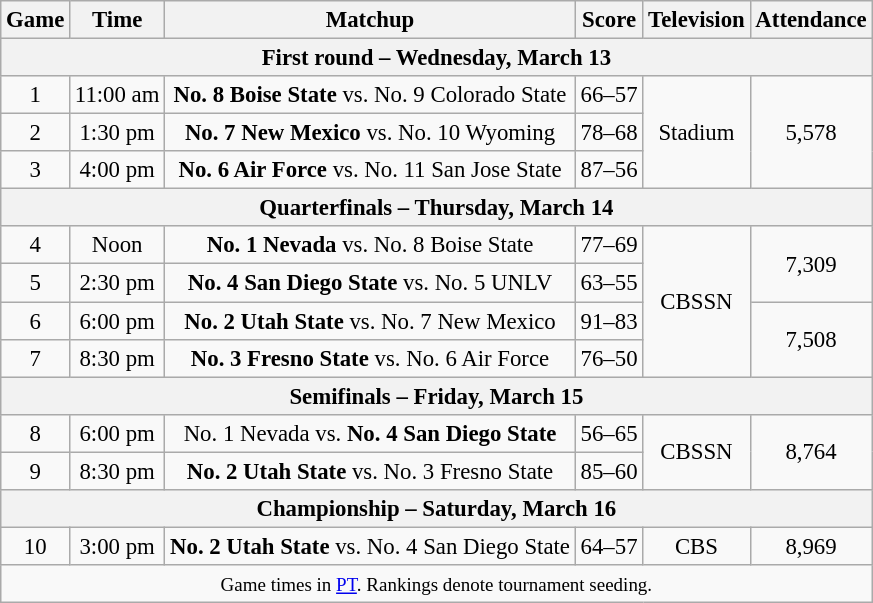<table class="wikitable" style="font-size: 95%; text-align:center">
<tr>
<th>Game</th>
<th>Time</th>
<th>Matchup</th>
<th>Score</th>
<th>Television</th>
<th>Attendance</th>
</tr>
<tr>
<th colspan=7>First round – Wednesday, March 13</th>
</tr>
<tr>
<td>1</td>
<td>11:00 am</td>
<td><strong>No. 8 Boise State</strong> vs. No. 9 Colorado State</td>
<td>66–57</td>
<td rowspan=3>Stadium</td>
<td rowspan=3>5,578</td>
</tr>
<tr>
<td>2</td>
<td>1:30 pm</td>
<td><strong>No. 7 New Mexico</strong> vs. No. 10 Wyoming</td>
<td>78–68</td>
</tr>
<tr>
<td>3</td>
<td>4:00 pm</td>
<td><strong>No. 6 Air Force</strong> vs. No. 11 San Jose State</td>
<td>87–56</td>
</tr>
<tr>
<th colspan=7>Quarterfinals – Thursday, March 14</th>
</tr>
<tr>
<td>4</td>
<td>Noon</td>
<td><strong>No. 1 Nevada</strong> vs. No. 8 Boise State</td>
<td>77–69</td>
<td rowspan=4>CBSSN</td>
<td rowspan=2>7,309</td>
</tr>
<tr>
<td>5</td>
<td>2:30 pm</td>
<td><strong>No. 4 San Diego State</strong> vs. No. 5 UNLV</td>
<td>63–55</td>
</tr>
<tr>
<td>6</td>
<td>6:00 pm</td>
<td><strong>No. 2 Utah State</strong> vs. No. 7 New Mexico</td>
<td>91–83</td>
<td rowspan=2>7,508</td>
</tr>
<tr>
<td>7</td>
<td>8:30 pm</td>
<td><strong>No. 3 Fresno State</strong> vs. No. 6 Air Force</td>
<td>76–50</td>
</tr>
<tr>
<th colspan=7>Semifinals – Friday, March 15</th>
</tr>
<tr>
<td>8</td>
<td>6:00 pm</td>
<td>No. 1 Nevada vs. <strong>No. 4 San Diego State</strong></td>
<td>56–65</td>
<td rowspan=2>CBSSN</td>
<td rowspan=2>8,764</td>
</tr>
<tr>
<td>9</td>
<td>8:30 pm</td>
<td><strong>No. 2 Utah State</strong> vs. No. 3 Fresno State</td>
<td>85–60</td>
</tr>
<tr>
<th colspan=7>Championship – Saturday, March 16</th>
</tr>
<tr>
<td>10</td>
<td>3:00 pm</td>
<td><strong>No. 2 Utah State</strong> vs. No. 4 San Diego State</td>
<td>64–57</td>
<td>CBS</td>
<td>8,969</td>
</tr>
<tr>
<td colspan=6><small>Game times in <a href='#'>PT</a>. Rankings denote tournament seeding.</small></td>
</tr>
</table>
